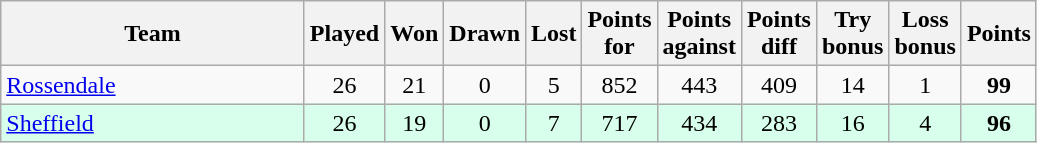<table class="wikitable" style="text-align:center">
<tr>
<th bgcolor="#efefef" width="195">Team</th>
<th bgcolor="#efefef" width="20">Played</th>
<th bgcolor="#efefef" width="20">Won</th>
<th bgcolor="#efefef" width="20">Drawn</th>
<th bgcolor="#efefef" width="20">Lost</th>
<th bgcolor="#efefef" width="20">Points for</th>
<th bgcolor="#efefef" width="20">Points against</th>
<th bgcolor="#efefef" width="20">Points diff</th>
<th bgcolor="#efefef" width="20">Try bonus</th>
<th bgcolor="#efefef" width="20">Loss bonus</th>
<th bgcolor="#efefef" width="20">Points</th>
</tr>
<tr>
<td style="text-align:left;"><a href='#'>Rossendale</a></td>
<td>26</td>
<td>21</td>
<td>0</td>
<td>5</td>
<td>852</td>
<td>443</td>
<td>409</td>
<td>14</td>
<td>1</td>
<td><strong>99</strong></td>
</tr>
<tr bgcolor=#d8ffeb align=center>
<td style="text-align:left;"><a href='#'>Sheffield</a></td>
<td>26</td>
<td>19</td>
<td>0</td>
<td>7</td>
<td>717</td>
<td>434</td>
<td>283</td>
<td>16</td>
<td>4</td>
<td><strong>96</strong></td>
</tr>
</table>
